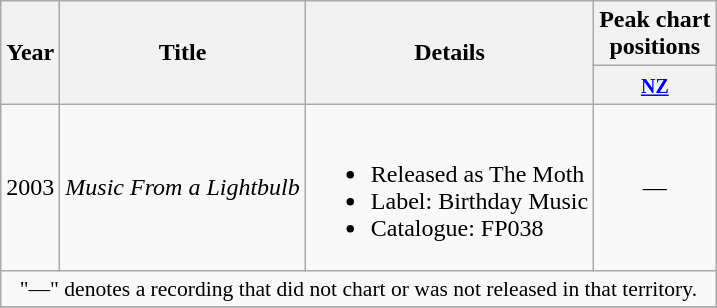<table class="wikitable plainrowheaders">
<tr>
<th rowspan="2">Year</th>
<th rowspan="2">Title</th>
<th rowspan="2">Details</th>
<th>Peak chart<br>positions</th>
</tr>
<tr>
<th><small><a href='#'>NZ</a></small></th>
</tr>
<tr>
<td>2003</td>
<td><em>Music From a Lightbulb </em></td>
<td><br><ul><li>Released as The Moth</li><li>Label: Birthday Music</li><li>Catalogue: FP038</li></ul></td>
<td align="center">—</td>
</tr>
<tr>
<td colspan="4" style="font-size:90%" align="center">"—" denotes a recording that did not chart or was not released in that territory.</td>
</tr>
<tr>
</tr>
</table>
